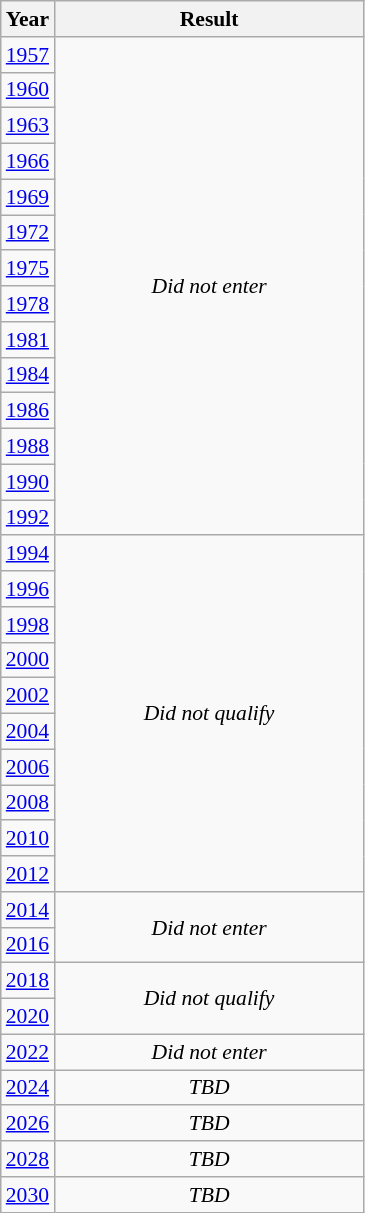<table class="wikitable" style="text-align: center; font-size:90%">
<tr>
<th>Year</th>
<th style="width:200px">Result</th>
</tr>
<tr>
<td> <a href='#'>1957</a></td>
<td rowspan="14"><em>Did not enter</em></td>
</tr>
<tr>
<td> <a href='#'>1960</a></td>
</tr>
<tr>
<td> <a href='#'>1963</a></td>
</tr>
<tr>
<td> <a href='#'>1966</a></td>
</tr>
<tr>
<td> <a href='#'>1969</a></td>
</tr>
<tr>
<td> <a href='#'>1972</a></td>
</tr>
<tr>
<td> <a href='#'>1975</a></td>
</tr>
<tr>
<td> <a href='#'>1978</a></td>
</tr>
<tr>
<td> <a href='#'>1981</a></td>
</tr>
<tr>
<td> <a href='#'>1984</a></td>
</tr>
<tr>
<td> <a href='#'>1986</a></td>
</tr>
<tr>
<td> <a href='#'>1988</a></td>
</tr>
<tr>
<td> <a href='#'>1990</a></td>
</tr>
<tr>
<td> <a href='#'>1992</a></td>
</tr>
<tr>
<td> <a href='#'>1994</a></td>
<td rowspan="10"><em>Did not qualify</em></td>
</tr>
<tr>
<td> <a href='#'>1996</a></td>
</tr>
<tr>
<td> <a href='#'>1998</a></td>
</tr>
<tr>
<td> <a href='#'>2000</a></td>
</tr>
<tr>
<td> <a href='#'>2002</a></td>
</tr>
<tr>
<td> <a href='#'>2004</a></td>
</tr>
<tr>
<td> <a href='#'>2006</a></td>
</tr>
<tr>
<td> <a href='#'>2008</a></td>
</tr>
<tr>
<td> <a href='#'>2010</a></td>
</tr>
<tr>
<td> <a href='#'>2012</a></td>
</tr>
<tr>
<td> <a href='#'>2014</a></td>
<td rowspan="2"><em>Did not enter</em></td>
</tr>
<tr>
<td> <a href='#'>2016</a></td>
</tr>
<tr>
<td> <a href='#'>2018</a></td>
<td rowspan="2"><em>Did not qualify</em></td>
</tr>
<tr>
<td> <a href='#'>2020</a></td>
</tr>
<tr>
<td> <a href='#'>2022</a></td>
<td><em>Did not enter</em></td>
</tr>
<tr>
<td> <a href='#'>2024</a></td>
<td><em>TBD</em></td>
</tr>
<tr>
<td> <a href='#'>2026</a></td>
<td><em>TBD</em></td>
</tr>
<tr>
<td> <a href='#'>2028</a></td>
<td><em>TBD</em></td>
</tr>
<tr>
<td> <a href='#'>2030</a></td>
<td><em>TBD</em></td>
</tr>
</table>
